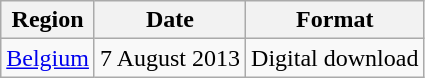<table class="wikitable">
<tr>
<th>Region</th>
<th>Date</th>
<th>Format</th>
</tr>
<tr>
<td><a href='#'>Belgium</a></td>
<td>7 August 2013</td>
<td>Digital download</td>
</tr>
</table>
